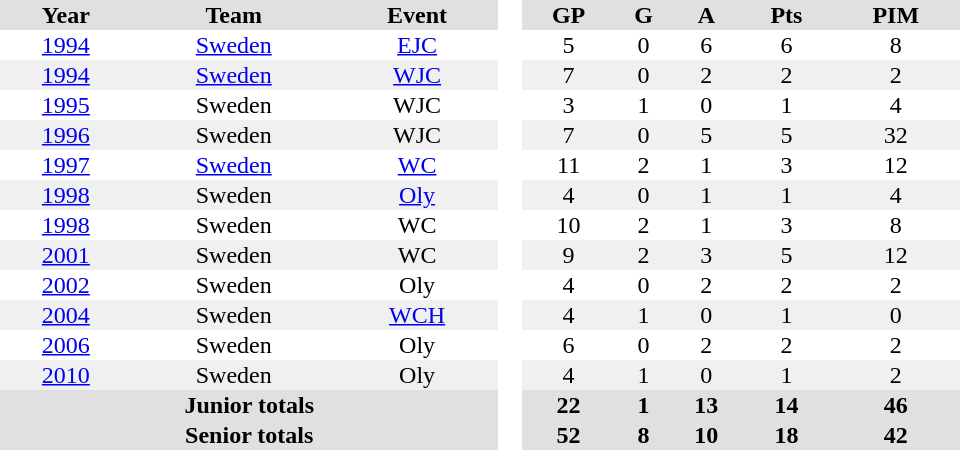<table border="0" cellpadding="1" cellspacing="0" style="text-align:center; width:40em">
<tr ALIGN="center" bgcolor="#e0e0e0">
<th>Year</th>
<th>Team</th>
<th>Event</th>
<th rowspan="99" bgcolor="#ffffff"> </th>
<th>GP</th>
<th>G</th>
<th>A</th>
<th>Pts</th>
<th>PIM</th>
</tr>
<tr>
<td><a href='#'>1994</a></td>
<td><a href='#'>Sweden</a></td>
<td><a href='#'>EJC</a></td>
<td>5</td>
<td>0</td>
<td>6</td>
<td>6</td>
<td>8</td>
</tr>
<tr bgcolor="#f0f0f0">
<td><a href='#'>1994</a></td>
<td><a href='#'>Sweden</a></td>
<td><a href='#'>WJC</a></td>
<td>7</td>
<td>0</td>
<td>2</td>
<td>2</td>
<td>2</td>
</tr>
<tr>
<td><a href='#'>1995</a></td>
<td>Sweden</td>
<td>WJC</td>
<td>3</td>
<td>1</td>
<td>0</td>
<td>1</td>
<td>4</td>
</tr>
<tr bgcolor="#f0f0f0">
<td><a href='#'>1996</a></td>
<td>Sweden</td>
<td>WJC</td>
<td>7</td>
<td>0</td>
<td>5</td>
<td>5</td>
<td>32</td>
</tr>
<tr>
<td><a href='#'>1997</a></td>
<td><a href='#'>Sweden</a></td>
<td><a href='#'>WC</a></td>
<td>11</td>
<td>2</td>
<td>1</td>
<td>3</td>
<td>12</td>
</tr>
<tr bgcolor="#f0f0f0">
<td><a href='#'>1998</a></td>
<td>Sweden</td>
<td><a href='#'>Oly</a></td>
<td>4</td>
<td>0</td>
<td>1</td>
<td>1</td>
<td>4</td>
</tr>
<tr>
<td><a href='#'>1998</a></td>
<td>Sweden</td>
<td>WC</td>
<td>10</td>
<td>2</td>
<td>1</td>
<td>3</td>
<td>8</td>
</tr>
<tr bgcolor="#f0f0f0">
<td><a href='#'>2001</a></td>
<td>Sweden</td>
<td>WC</td>
<td>9</td>
<td>2</td>
<td>3</td>
<td>5</td>
<td>12</td>
</tr>
<tr>
<td><a href='#'>2002</a></td>
<td>Sweden</td>
<td>Oly</td>
<td>4</td>
<td>0</td>
<td>2</td>
<td>2</td>
<td>2</td>
</tr>
<tr bgcolor="#f0f0f0">
<td><a href='#'>2004</a></td>
<td>Sweden</td>
<td><a href='#'>WCH</a></td>
<td>4</td>
<td>1</td>
<td>0</td>
<td>1</td>
<td>0</td>
</tr>
<tr>
<td><a href='#'>2006</a></td>
<td>Sweden</td>
<td>Oly</td>
<td>6</td>
<td>0</td>
<td>2</td>
<td>2</td>
<td>2</td>
</tr>
<tr bgcolor="#f0f0f0">
<td><a href='#'>2010</a></td>
<td>Sweden</td>
<td>Oly</td>
<td>4</td>
<td>1</td>
<td>0</td>
<td>1</td>
<td>2</td>
</tr>
<tr bgcolor="#e0e0e0">
<th colspan=3>Junior totals</th>
<th>22</th>
<th>1</th>
<th>13</th>
<th>14</th>
<th>46</th>
</tr>
<tr bgcolor="#e0e0e0">
<th colspan=3>Senior totals</th>
<th>52</th>
<th>8</th>
<th>10</th>
<th>18</th>
<th>42</th>
</tr>
</table>
